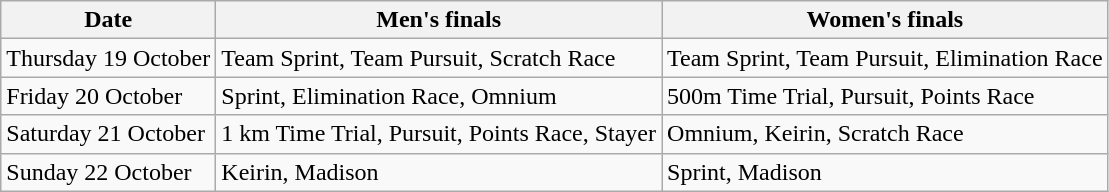<table class="wikitable">
<tr>
<th>Date</th>
<th>Men's finals</th>
<th>Women's finals</th>
</tr>
<tr>
<td>Thursday 19 October</td>
<td>Team Sprint, Team Pursuit, Scratch Race</td>
<td>Team Sprint, Team Pursuit,  Elimination Race</td>
</tr>
<tr>
<td>Friday 20 October</td>
<td>Sprint, Elimination Race, Omnium</td>
<td>500m Time Trial, Pursuit, Points Race</td>
</tr>
<tr>
<td>Saturday 21 October</td>
<td>1 km Time Trial, Pursuit, Points Race, Stayer</td>
<td>Omnium, Keirin, Scratch Race</td>
</tr>
<tr>
<td>Sunday 22 October</td>
<td>Keirin, Madison</td>
<td>Sprint, Madison</td>
</tr>
</table>
